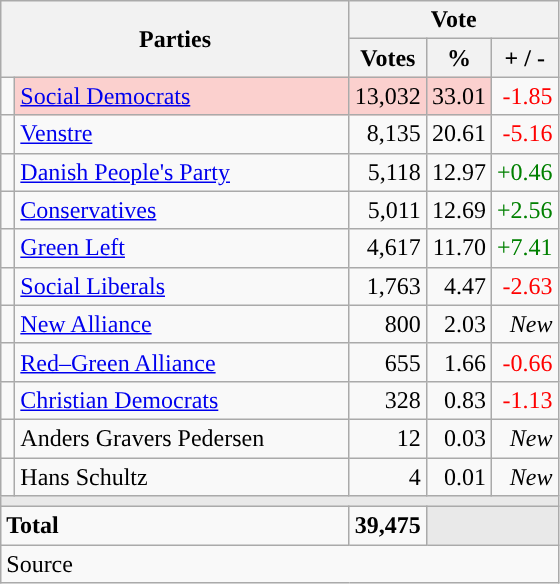<table class="wikitable" style="text-align:right;">
<tr>
<th style="text-align:centre;" rowspan="2" colspan="2" width="225">Parties</th>
<th colspan="3">Vote</th>
</tr>
<tr>
<th width="15">Votes</th>
<th width="15">%</th>
<th width="15">+ / -</th>
</tr>
<tr>
<td width="2" style="color:inherit;background:"></td>
<td bgcolor=#fbd0ce  align="left"><a href='#'>Social Democrats</a></td>
<td bgcolor=#fbd0ce>13,032</td>
<td bgcolor=#fbd0ce>33.01</td>
<td style=color:red;>-1.85</td>
</tr>
<tr>
<td width="2" style="color:inherit;background:"></td>
<td align="left"><a href='#'>Venstre</a></td>
<td>8,135</td>
<td>20.61</td>
<td style=color:red;>-5.16</td>
</tr>
<tr>
<td width="2" style="color:inherit;background:"></td>
<td align="left"><a href='#'>Danish People's Party</a></td>
<td>5,118</td>
<td>12.97</td>
<td style=color:green;>+0.46</td>
</tr>
<tr>
<td width="2" style="color:inherit;background:"></td>
<td align="left"><a href='#'>Conservatives</a></td>
<td>5,011</td>
<td>12.69</td>
<td style=color:green;>+2.56</td>
</tr>
<tr>
<td width="2" style="color:inherit;background:"></td>
<td align="left"><a href='#'>Green Left</a></td>
<td>4,617</td>
<td>11.70</td>
<td style=color:green;>+7.41</td>
</tr>
<tr>
<td width="2" style="color:inherit;background:"></td>
<td align="left"><a href='#'>Social Liberals</a></td>
<td>1,763</td>
<td>4.47</td>
<td style=color:red;>-2.63</td>
</tr>
<tr>
<td width="2" style="color:inherit;background:"></td>
<td align="left"><a href='#'>New Alliance</a></td>
<td>800</td>
<td>2.03</td>
<td><em>New</em></td>
</tr>
<tr>
<td width="2" style="color:inherit;background:"></td>
<td align="left"><a href='#'>Red–Green Alliance</a></td>
<td>655</td>
<td>1.66</td>
<td style=color:red;>-0.66</td>
</tr>
<tr>
<td width="2" style="color:inherit;background:"></td>
<td align="left"><a href='#'>Christian Democrats</a></td>
<td>328</td>
<td>0.83</td>
<td style=color:red;>-1.13</td>
</tr>
<tr>
<td width="2" style="color:inherit;background:"></td>
<td align="left">Anders Gravers Pedersen</td>
<td>12</td>
<td>0.03</td>
<td><em>New</em></td>
</tr>
<tr>
<td width="2" style="color:inherit;background:"></td>
<td align="left">Hans Schultz</td>
<td>4</td>
<td>0.01</td>
<td><em>New</em></td>
</tr>
<tr>
<td colspan="7" bgcolor="#E9E9E9"></td>
</tr>
<tr>
<td align="left" colspan="2"><strong>Total</strong></td>
<td><strong>39,475</strong></td>
<td bgcolor="#E9E9E9" colspan="2"></td>
</tr>
<tr>
<td align="left" colspan="6">Source</td>
</tr>
</table>
